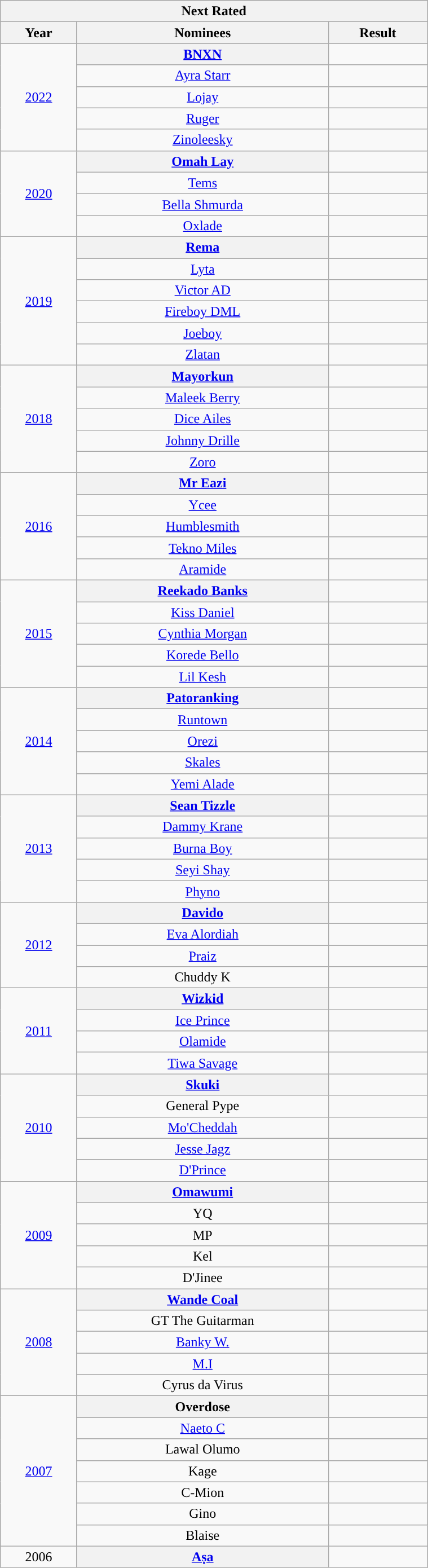<table class=wikitable style="text-align:center" width="40%">
<tr>
<th colspan="4">Next Rated</th>
</tr>
<tr>
<th>Year</th>
<th>Nominees</th>
<th>Result</th>
</tr>
<tr>
<td rowspan="5"><a href='#'>2022</a></td>
<th><a href='#'>BNXN</a></th>
<td></td>
</tr>
<tr>
<td><a href='#'>Ayra Starr</a></td>
<td></td>
</tr>
<tr>
<td><a href='#'>Lojay</a></td>
<td></td>
</tr>
<tr>
<td><a href='#'>Ruger</a></td>
<td></td>
</tr>
<tr>
<td><a href='#'>Zinoleesky</a></td>
<td></td>
</tr>
<tr>
<td rowspan="4"><a href='#'>2020</a></td>
<th><a href='#'>Omah Lay</a></th>
<td></td>
</tr>
<tr>
<td><a href='#'>Tems</a></td>
<td></td>
</tr>
<tr>
<td><a href='#'>Bella Shmurda</a></td>
<td></td>
</tr>
<tr>
<td><a href='#'>Oxlade</a></td>
<td></td>
</tr>
<tr>
<td rowspan="6"><a href='#'>2019</a></td>
<th><a href='#'>Rema</a></th>
<td></td>
</tr>
<tr>
<td><a href='#'>Lyta</a></td>
<td></td>
</tr>
<tr>
<td><a href='#'>Victor AD</a></td>
<td></td>
</tr>
<tr>
<td><a href='#'>Fireboy DML</a></td>
<td></td>
</tr>
<tr>
<td><a href='#'>Joeboy</a></td>
<td></td>
</tr>
<tr>
<td><a href='#'>Zlatan</a></td>
<td></td>
</tr>
<tr>
<td rowspan="5"><a href='#'>2018</a></td>
<th><a href='#'>Mayorkun</a></th>
<td></td>
</tr>
<tr>
<td><a href='#'>Maleek Berry</a></td>
<td></td>
</tr>
<tr>
<td><a href='#'>Dice Ailes</a></td>
<td></td>
</tr>
<tr>
<td><a href='#'>Johnny Drille</a></td>
<td></td>
</tr>
<tr>
<td><a href='#'>Zoro</a></td>
<td></td>
</tr>
<tr>
<td rowspan="5"><a href='#'>2016</a></td>
<th><a href='#'>Mr Eazi</a></th>
<td></td>
</tr>
<tr>
<td><a href='#'>Ycee</a></td>
<td></td>
</tr>
<tr>
<td><a href='#'>Humblesmith</a></td>
<td></td>
</tr>
<tr>
<td><a href='#'>Tekno Miles</a></td>
<td></td>
</tr>
<tr>
<td><a href='#'>Aramide</a></td>
<td></td>
</tr>
<tr>
<td rowspan="5"><a href='#'>2015</a></td>
<th><a href='#'>Reekado Banks</a></th>
<td></td>
</tr>
<tr>
<td><a href='#'>Kiss Daniel</a></td>
<td></td>
</tr>
<tr>
<td><a href='#'>Cynthia Morgan</a></td>
<td></td>
</tr>
<tr>
<td><a href='#'>Korede Bello</a></td>
<td></td>
</tr>
<tr>
<td><a href='#'>Lil Kesh</a></td>
<td></td>
</tr>
<tr>
<td rowspan="5"><a href='#'>2014</a></td>
<th><a href='#'>Patoranking</a></th>
<td></td>
</tr>
<tr>
<td><a href='#'>Runtown</a></td>
<td></td>
</tr>
<tr>
<td><a href='#'>Orezi</a></td>
<td></td>
</tr>
<tr>
<td><a href='#'>Skales</a></td>
<td></td>
</tr>
<tr>
<td><a href='#'>Yemi Alade</a></td>
<td></td>
</tr>
<tr>
<td rowspan="5"><a href='#'>2013</a></td>
<th><a href='#'>Sean Tizzle</a></th>
<td></td>
</tr>
<tr>
<td><a href='#'>Dammy Krane</a></td>
<td></td>
</tr>
<tr>
<td><a href='#'>Burna Boy</a></td>
<td></td>
</tr>
<tr>
<td><a href='#'>Seyi Shay</a></td>
<td></td>
</tr>
<tr>
<td><a href='#'>Phyno</a></td>
<td></td>
</tr>
<tr>
<td rowspan="4"><a href='#'>2012</a></td>
<th><a href='#'>Davido</a></th>
<td></td>
</tr>
<tr>
<td><a href='#'>Eva Alordiah</a></td>
<td></td>
</tr>
<tr>
<td><a href='#'>Praiz</a></td>
<td></td>
</tr>
<tr>
<td>Chuddy K</td>
<td></td>
</tr>
<tr>
<td rowspan="4"><a href='#'>2011</a></td>
<th><a href='#'>Wizkid</a></th>
<td></td>
</tr>
<tr>
<td><a href='#'>Ice Prince</a></td>
<td></td>
</tr>
<tr>
<td><a href='#'>Olamide</a></td>
<td></td>
</tr>
<tr>
<td><a href='#'>Tiwa Savage</a></td>
<td></td>
</tr>
<tr>
<td rowspan="5"><a href='#'>2010</a></td>
<th><a href='#'>Skuki</a></th>
<td></td>
</tr>
<tr>
<td>General Pype</td>
<td></td>
</tr>
<tr>
<td><a href='#'>Mo'Cheddah</a></td>
<td></td>
</tr>
<tr>
<td><a href='#'>Jesse Jagz</a></td>
<td></td>
</tr>
<tr>
<td><a href='#'>D'Prince</a></td>
<td></td>
</tr>
<tr>
</tr>
<tr>
<td rowspan="5"><a href='#'>2009</a></td>
<th><a href='#'>Omawumi</a></th>
<td></td>
</tr>
<tr>
<td>YQ</td>
<td></td>
</tr>
<tr>
<td>MP</td>
<td></td>
</tr>
<tr>
<td>Kel</td>
<td></td>
</tr>
<tr>
<td>D'Jinee</td>
<td></td>
</tr>
<tr>
<td rowspan="5"><a href='#'>2008</a></td>
<th><a href='#'>Wande Coal</a></th>
<td></td>
</tr>
<tr>
<td>GT The Guitarman</td>
<td></td>
</tr>
<tr>
<td><a href='#'>Banky W.</a></td>
<td></td>
</tr>
<tr>
<td><a href='#'>M.I</a></td>
<td></td>
</tr>
<tr>
<td>Cyrus da Virus</td>
<td></td>
</tr>
<tr>
<td rowspan="7"><a href='#'>2007</a></td>
<th>Overdose</th>
<td></td>
</tr>
<tr>
<td><a href='#'>Naeto C</a></td>
<td></td>
</tr>
<tr>
<td>Lawal Olumo</td>
<td></td>
</tr>
<tr>
<td>Kage</td>
<td></td>
</tr>
<tr>
<td>C-Mion</td>
<td></td>
</tr>
<tr>
<td>Gino</td>
<td></td>
</tr>
<tr>
<td>Blaise</td>
<td></td>
</tr>
<tr>
<td rowspan="1">2006</td>
<th><a href='#'>Aṣa</a></th>
<td></td>
</tr>
</table>
